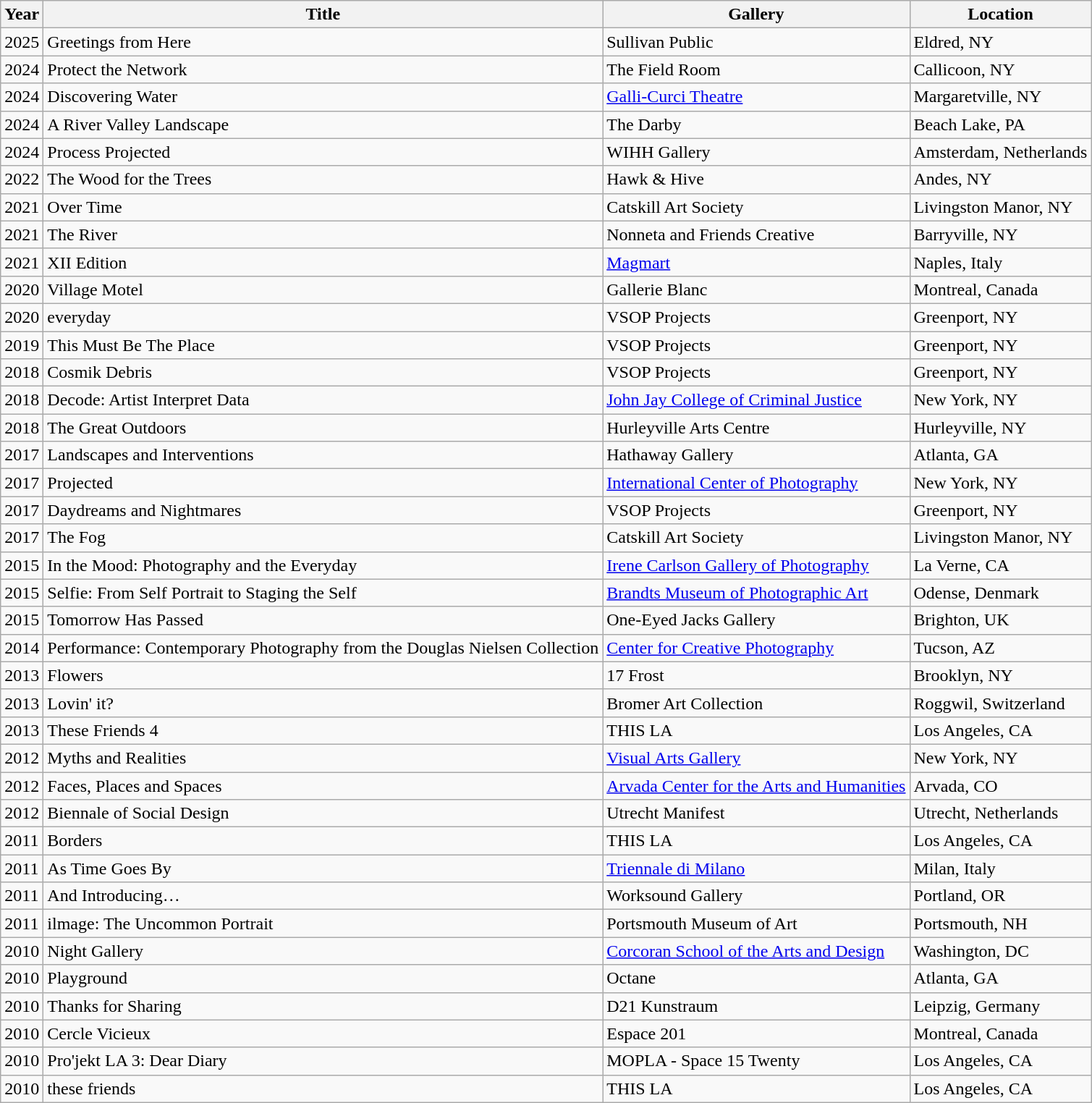<table class="wikitable sortable">
<tr>
<th>Year</th>
<th>Title</th>
<th>Gallery</th>
<th>Location</th>
</tr>
<tr>
<td>2025</td>
<td>Greetings from Here</td>
<td>Sullivan Public</td>
<td>Eldred, NY</td>
</tr>
<tr>
<td>2024</td>
<td>Protect the Network</td>
<td>The Field Room</td>
<td>Callicoon, NY</td>
</tr>
<tr>
<td>2024</td>
<td>Discovering Water</td>
<td><a href='#'>Galli-Curci Theatre</a></td>
<td>Margaretville, NY</td>
</tr>
<tr>
<td>2024</td>
<td>A River Valley Landscape</td>
<td>The Darby</td>
<td>Beach Lake, PA</td>
</tr>
<tr>
<td>2024</td>
<td>Process Projected</td>
<td>WIHH Gallery</td>
<td>Amsterdam, Netherlands</td>
</tr>
<tr>
<td>2022</td>
<td>The Wood for the Trees</td>
<td>Hawk & Hive</td>
<td>Andes, NY</td>
</tr>
<tr>
<td>2021</td>
<td>Over Time</td>
<td>Catskill Art Society</td>
<td>Livingston Manor, NY</td>
</tr>
<tr>
<td>2021</td>
<td>The River</td>
<td>Nonneta and Friends Creative</td>
<td>Barryville, NY</td>
</tr>
<tr>
<td>2021</td>
<td>XII Edition</td>
<td><a href='#'>Magmart</a></td>
<td>Naples, Italy</td>
</tr>
<tr>
<td>2020</td>
<td>Village Motel</td>
<td>Gallerie Blanc</td>
<td>Montreal, Canada</td>
</tr>
<tr>
<td>2020</td>
<td>everyday</td>
<td>VSOP Projects</td>
<td>Greenport, NY</td>
</tr>
<tr>
<td>2019</td>
<td>This Must Be The Place</td>
<td>VSOP Projects</td>
<td>Greenport, NY</td>
</tr>
<tr>
<td>2018</td>
<td>Cosmik Debris</td>
<td>VSOP Projects</td>
<td>Greenport, NY</td>
</tr>
<tr>
<td>2018</td>
<td>Decode: Artist Interpret Data</td>
<td><a href='#'>John Jay College of Criminal Justice</a></td>
<td>New York, NY</td>
</tr>
<tr>
<td>2018</td>
<td>The Great Outdoors</td>
<td>Hurleyville Arts Centre</td>
<td>Hurleyville, NY</td>
</tr>
<tr>
<td>2017</td>
<td>Landscapes and Interventions</td>
<td>Hathaway Gallery</td>
<td>Atlanta, GA</td>
</tr>
<tr>
<td>2017</td>
<td>Projected</td>
<td><a href='#'>International Center of Photography</a></td>
<td>New York, NY</td>
</tr>
<tr>
<td>2017</td>
<td>Daydreams and Nightmares</td>
<td>VSOP Projects</td>
<td>Greenport, NY</td>
</tr>
<tr>
<td>2017</td>
<td>The Fog</td>
<td>Catskill Art Society</td>
<td>Livingston Manor, NY</td>
</tr>
<tr>
<td>2015</td>
<td>In the Mood: Photography and the Everyday</td>
<td><a href='#'>Irene Carlson Gallery of Photography</a></td>
<td>La Verne, CA</td>
</tr>
<tr>
<td>2015</td>
<td>Selfie: From Self Portrait to Staging the Self</td>
<td><a href='#'>Brandts Museum of Photographic Art</a></td>
<td>Odense, Denmark</td>
</tr>
<tr>
<td>2015</td>
<td>Tomorrow Has Passed</td>
<td>One-Eyed Jacks Gallery</td>
<td>Brighton, UK</td>
</tr>
<tr>
<td>2014</td>
<td>Performance: Contemporary Photography from the Douglas Nielsen Collection</td>
<td><a href='#'>Center for Creative Photography</a></td>
<td>Tucson, AZ</td>
</tr>
<tr>
<td>2013</td>
<td>Flowers</td>
<td>17 Frost</td>
<td>Brooklyn, NY</td>
</tr>
<tr>
<td>2013</td>
<td>Lovin' it?</td>
<td>Bromer Art Collection</td>
<td>Roggwil, Switzerland</td>
</tr>
<tr>
<td>2013</td>
<td>These Friends 4</td>
<td>THIS LA</td>
<td>Los Angeles, CA</td>
</tr>
<tr>
<td>2012</td>
<td>Myths and Realities</td>
<td><a href='#'>Visual Arts Gallery</a></td>
<td>New York, NY</td>
</tr>
<tr>
<td>2012</td>
<td>Faces, Places and Spaces</td>
<td><a href='#'>Arvada Center for the Arts and Humanities</a></td>
<td>Arvada, CO</td>
</tr>
<tr>
<td>2012</td>
<td>Biennale of Social Design</td>
<td>Utrecht Manifest</td>
<td>Utrecht, Netherlands</td>
</tr>
<tr>
<td>2011</td>
<td>Borders</td>
<td>THIS LA</td>
<td>Los Angeles, CA</td>
</tr>
<tr>
<td>2011</td>
<td>As Time Goes By</td>
<td><a href='#'>Triennale di Milano</a></td>
<td>Milan, Italy</td>
</tr>
<tr>
<td>2011</td>
<td>And Introducing…</td>
<td>Worksound Gallery</td>
<td>Portland, OR</td>
</tr>
<tr>
<td>2011</td>
<td>ilmage: The Uncommon Portrait</td>
<td>Portsmouth Museum of Art</td>
<td>Portsmouth, NH</td>
</tr>
<tr>
<td>2010</td>
<td>Night Gallery</td>
<td><a href='#'>Corcoran School of the Arts and Design</a></td>
<td>Washington, DC</td>
</tr>
<tr>
<td>2010</td>
<td>Playground</td>
<td>Octane</td>
<td>Atlanta, GA</td>
</tr>
<tr>
<td>2010</td>
<td>Thanks for Sharing</td>
<td>D21 Kunstraum</td>
<td>Leipzig, Germany</td>
</tr>
<tr>
<td>2010</td>
<td>Cercle Vicieux</td>
<td>Espace 201</td>
<td>Montreal, Canada</td>
</tr>
<tr>
<td>2010</td>
<td>Pro'jekt LA 3: Dear Diary</td>
<td>MOPLA - Space 15 Twenty</td>
<td>Los Angeles, CA</td>
</tr>
<tr>
<td>2010</td>
<td>these friends</td>
<td>THIS LA</td>
<td>Los Angeles, CA</td>
</tr>
</table>
